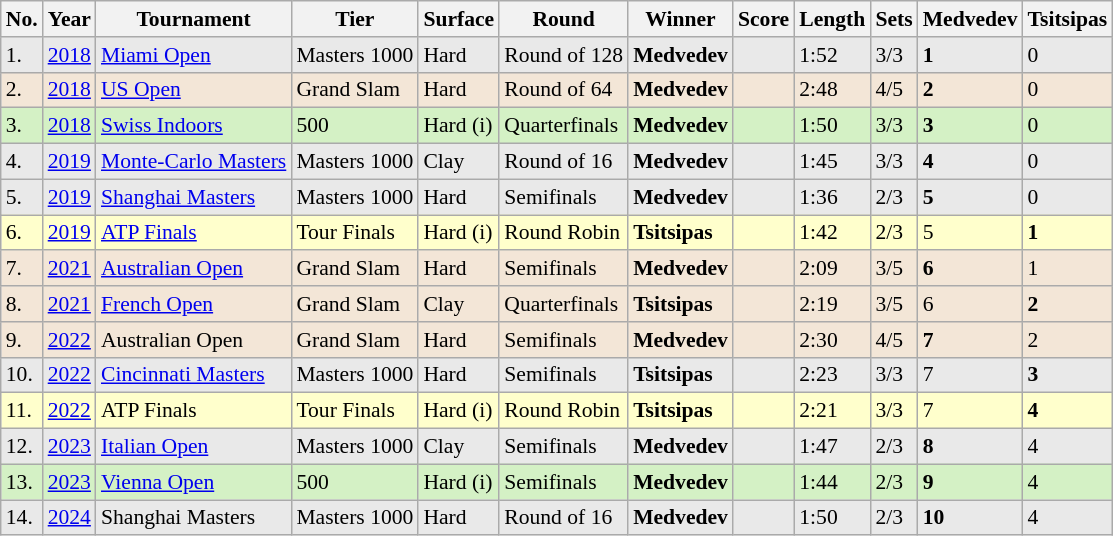<table class="sortable wikitable" style="font-size:90%;">
<tr>
<th>No.</th>
<th>Year</th>
<th>Tournament</th>
<th>Tier</th>
<th>Surface</th>
<th>Round</th>
<th>Winner</th>
<th class="unsortable">Score</th>
<th>Length</th>
<th>Sets</th>
<th class="unsortable">Medvedev</th>
<th class="unsortable">Tsitsipas</th>
</tr>
<tr style="background:#e9e9e9;">
<td>1.</td>
<td><a href='#'>2018</a></td>
<td><a href='#'>Miami Open</a></td>
<td>Masters 1000</td>
<td>Hard</td>
<td>Round of 128</td>
<td><strong>Medvedev</strong></td>
<td></td>
<td>1:52</td>
<td>3/3</td>
<td><strong>1</strong></td>
<td>0</td>
</tr>
<tr style="background:#f3e6d7;">
<td>2.</td>
<td><a href='#'>2018</a></td>
<td><a href='#'>US Open</a></td>
<td>Grand Slam</td>
<td>Hard</td>
<td>Round of 64</td>
<td><strong>Medvedev</strong></td>
<td></td>
<td>2:48</td>
<td>4/5</td>
<td><strong>2</strong></td>
<td>0</td>
</tr>
<tr style="background:#d4f1c5;">
<td>3.</td>
<td><a href='#'>2018</a></td>
<td><a href='#'>Swiss Indoors</a></td>
<td>500</td>
<td>Hard (i)</td>
<td>Quarterfinals</td>
<td><strong>Medvedev</strong></td>
<td></td>
<td>1:50</td>
<td>3/3</td>
<td><strong>3</strong></td>
<td>0</td>
</tr>
<tr style="background:#e9e9e9;">
<td>4.</td>
<td><a href='#'>2019</a></td>
<td><a href='#'>Monte-Carlo Masters</a></td>
<td>Masters 1000</td>
<td>Clay</td>
<td>Round of 16</td>
<td><strong>Medvedev</strong></td>
<td></td>
<td>1:45</td>
<td>3/3</td>
<td><strong>4</strong></td>
<td>0</td>
</tr>
<tr style="background:#e9e9e9;">
<td>5.</td>
<td><a href='#'>2019</a></td>
<td><a href='#'>Shanghai Masters</a></td>
<td>Masters 1000</td>
<td>Hard</td>
<td>Semifinals</td>
<td><strong>Medvedev</strong></td>
<td></td>
<td>1:36</td>
<td>2/3</td>
<td><strong>5</strong></td>
<td>0</td>
</tr>
<tr style="background:#ffffcc;">
<td>6.</td>
<td><a href='#'>2019</a></td>
<td><a href='#'>ATP Finals</a></td>
<td>Tour Finals</td>
<td>Hard (i)</td>
<td>Round Robin</td>
<td><strong>Tsitsipas</strong></td>
<td></td>
<td>1:42</td>
<td>2/3</td>
<td>5</td>
<td><strong>1</strong></td>
</tr>
<tr style="background:#f3e6d7;">
<td>7.</td>
<td><a href='#'>2021</a></td>
<td><a href='#'>Australian Open</a></td>
<td>Grand Slam</td>
<td>Hard</td>
<td>Semifinals</td>
<td><strong>Medvedev</strong></td>
<td></td>
<td>2:09</td>
<td>3/5</td>
<td><strong>6</strong></td>
<td>1</td>
</tr>
<tr style="background:#f3e6d7;">
<td>8.</td>
<td><a href='#'>2021</a></td>
<td><a href='#'>French Open</a></td>
<td>Grand Slam</td>
<td>Clay</td>
<td>Quarterfinals</td>
<td><strong>Tsitsipas</strong></td>
<td></td>
<td>2:19</td>
<td>3/5</td>
<td>6</td>
<td><strong>2</strong></td>
</tr>
<tr style="background:#f3e6d7;">
<td>9.</td>
<td><a href='#'>2022</a></td>
<td>Australian Open</td>
<td>Grand Slam</td>
<td>Hard</td>
<td>Semifinals</td>
<td><strong>Medvedev</strong></td>
<td></td>
<td>2:30</td>
<td>4/5</td>
<td><strong>7</strong></td>
<td>2</td>
</tr>
<tr style="background:#e9e9e9;">
<td>10.</td>
<td><a href='#'>2022</a></td>
<td><a href='#'>Cincinnati Masters</a></td>
<td>Masters 1000</td>
<td>Hard</td>
<td>Semifinals</td>
<td><strong>Tsitsipas</strong></td>
<td></td>
<td>2:23</td>
<td>3/3</td>
<td>7</td>
<td><strong>3</strong></td>
</tr>
<tr style="background:#ffffcc;">
<td>11.</td>
<td><a href='#'>2022</a></td>
<td>ATP Finals</td>
<td>Tour Finals</td>
<td>Hard (i)</td>
<td>Round Robin</td>
<td><strong>Tsitsipas</strong></td>
<td></td>
<td>2:21</td>
<td>3/3</td>
<td>7</td>
<td><strong>4</strong></td>
</tr>
<tr style="background:#e9e9e9;">
<td>12.</td>
<td><a href='#'>2023</a></td>
<td><a href='#'>Italian Open</a></td>
<td>Masters 1000</td>
<td>Clay</td>
<td>Semifinals</td>
<td><strong>Medvedev</strong></td>
<td></td>
<td>1:47</td>
<td>2/3</td>
<td><strong>8</strong></td>
<td>4</td>
</tr>
<tr style="background:#d4f1c5;">
<td>13.</td>
<td><a href='#'>2023</a></td>
<td><a href='#'>Vienna Open</a></td>
<td>500</td>
<td>Hard (i)</td>
<td>Semifinals</td>
<td><strong>Medvedev</strong></td>
<td></td>
<td>1:44</td>
<td>2/3</td>
<td><strong>9</strong></td>
<td>4</td>
</tr>
<tr style="background:#e9e9e9;">
<td>14.</td>
<td><a href='#'>2024</a></td>
<td>Shanghai Masters</td>
<td>Masters 1000</td>
<td>Hard</td>
<td>Round of 16</td>
<td><strong>Medvedev</strong></td>
<td></td>
<td>1:50</td>
<td>2/3</td>
<td><strong>10</strong></td>
<td>4</td>
</tr>
</table>
